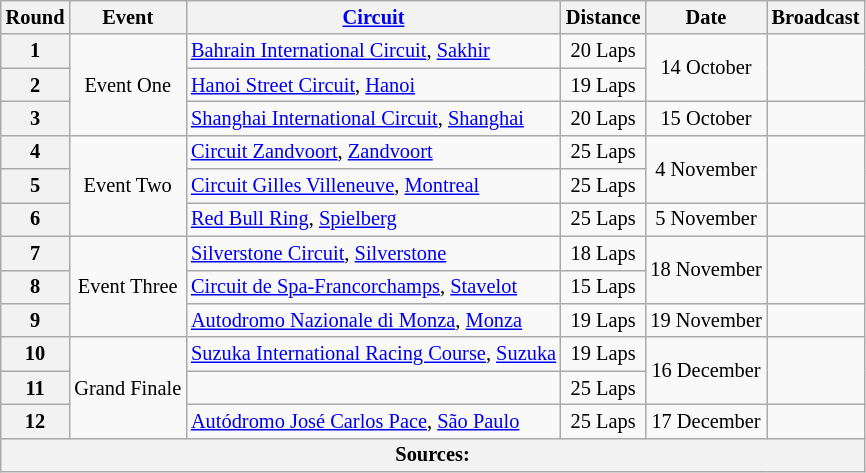<table class="wikitable" style="font-size: 85%;">
<tr>
<th>Round</th>
<th>Event</th>
<th><a href='#'>Circuit</a></th>
<th>Distance</th>
<th>Date</th>
<th>Broadcast</th>
</tr>
<tr>
<th>1</th>
<td rowspan="3" style="text-align:center">Event One</td>
<td> <a href='#'>Bahrain International Circuit</a>, <a href='#'>Sakhir</a></td>
<td style="text-align:center">20 Laps</td>
<td rowspan="2" style="text-align:center">14 October</td>
<td rowspan="2"></td>
</tr>
<tr>
<th>2</th>
<td> <a href='#'>Hanoi Street Circuit</a>, <a href='#'>Hanoi</a></td>
<td style="text-align:center">19 Laps</td>
</tr>
<tr>
<th>3</th>
<td> <a href='#'>Shanghai International Circuit</a>, <a href='#'>Shanghai</a></td>
<td style="text-align:center">20 Laps</td>
<td rowspan="1" style="text-align:center">15 October</td>
<td rowspan="1"></td>
</tr>
<tr>
<th>4</th>
<td rowspan="3" style="text-align:center">Event Two</td>
<td> <a href='#'>Circuit Zandvoort</a>, <a href='#'>Zandvoort</a></td>
<td style="text-align:center">25 Laps</td>
<td rowspan="2" style="text-align:center">4 November</td>
<td rowspan="2"></td>
</tr>
<tr>
<th>5</th>
<td> <a href='#'>Circuit Gilles Villeneuve</a>, <a href='#'>Montreal</a></td>
<td style="text-align:center">25 Laps</td>
</tr>
<tr>
<th>6</th>
<td> <a href='#'>Red Bull Ring</a>, <a href='#'>Spielberg</a></td>
<td style="text-align:center">25 Laps</td>
<td rowspan="1" style="text-align:center">5 November</td>
<td rowspan="1"></td>
</tr>
<tr>
<th>7</th>
<td rowspan="3" style="text-align:center">Event Three</td>
<td> <a href='#'>Silverstone Circuit</a>, <a href='#'>Silverstone</a></td>
<td style="text-align:center">18 Laps</td>
<td rowspan="2" style="text-align:center">18 November</td>
<td rowspan="2"></td>
</tr>
<tr>
<th>8</th>
<td> <a href='#'>Circuit de Spa-Francorchamps</a>, <a href='#'>Stavelot</a></td>
<td style="text-align:center">15 Laps</td>
</tr>
<tr>
<th>9</th>
<td> <a href='#'>Autodromo Nazionale di Monza</a>, <a href='#'>Monza</a></td>
<td style="text-align:center">19 Laps</td>
<td rowspan="1" style="text-align:center">19 November</td>
<td rowspan="1"></td>
</tr>
<tr>
<th>10</th>
<td rowspan="3" style="text-align:center">Grand Finale</td>
<td> <a href='#'>Suzuka International Racing Course</a>, <a href='#'>Suzuka</a></td>
<td style="text-align:center">19 Laps</td>
<td rowspan="2" style="text-align:center">16 December</td>
<td rowspan="2"></td>
</tr>
<tr>
<th>11</th>
<td></td>
<td style="text-align:center">25 Laps</td>
</tr>
<tr>
<th>12</th>
<td> <a href='#'>Autódromo José Carlos Pace</a>, <a href='#'>São Paulo</a></td>
<td style="text-align:center">25 Laps</td>
<td rowspan="1" style="text-align:center">17 December</td>
<td rowspan="1"></td>
</tr>
<tr>
<th colspan="6"><strong>Sources:</strong></th>
</tr>
</table>
